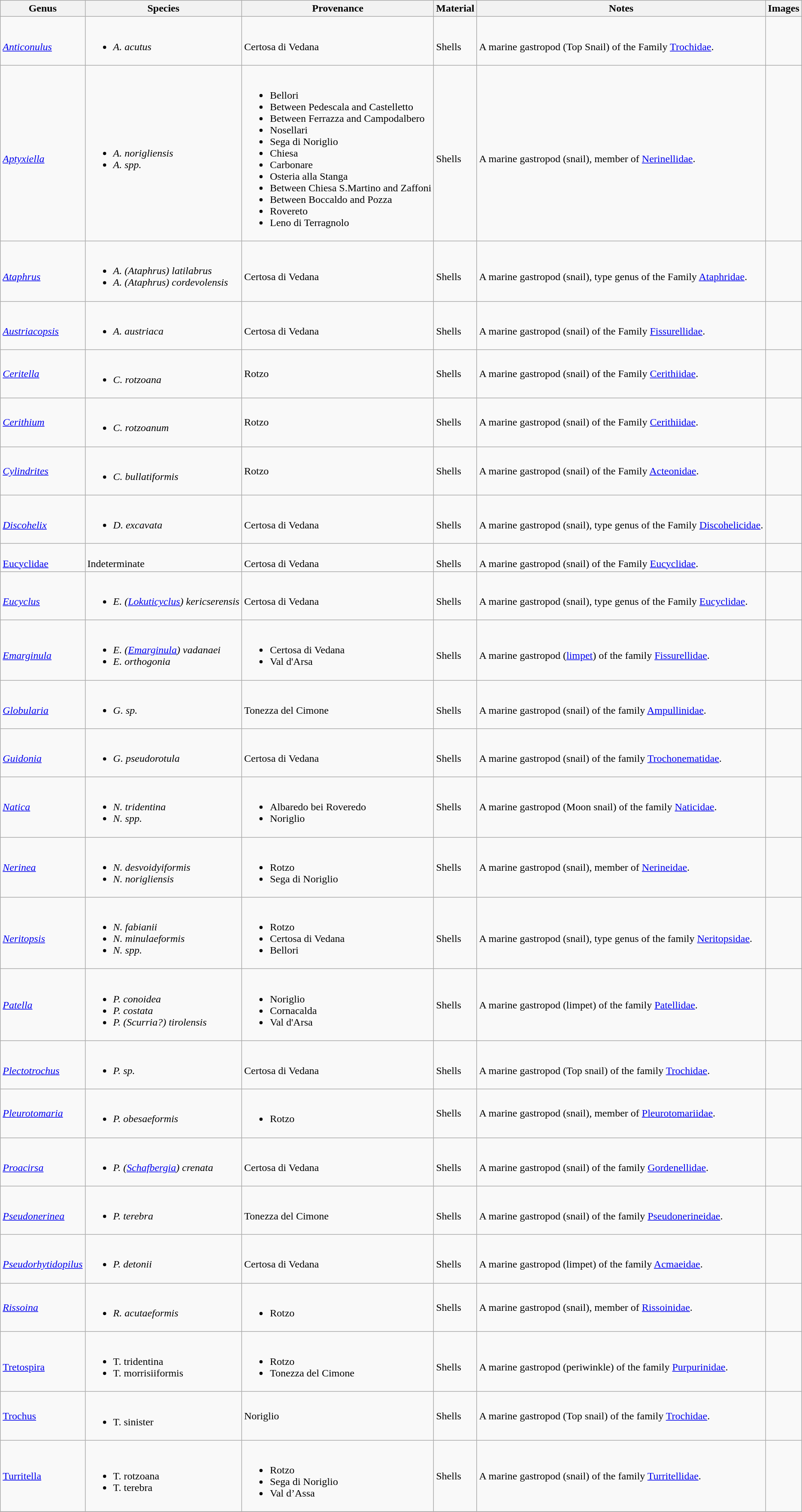<table class = "wikitable">
<tr>
<th>Genus</th>
<th>Species</th>
<th>Provenance</th>
<th>Material</th>
<th>Notes</th>
<th>Images</th>
</tr>
<tr>
<td><br><em><a href='#'>Anticonulus</a></em></td>
<td><br><ul><li><em>A. acutus</em></li></ul></td>
<td><br>Certosa di Vedana</td>
<td><br>Shells</td>
<td><br>A marine gastropod (Top Snail) of the Family <a href='#'>Trochidae</a>.</td>
<td></td>
</tr>
<tr>
<td><br><em><a href='#'>Aptyxiella</a></em></td>
<td><br><ul><li><em>A. norigliensis</em></li><li><em>A. spp.</em></li></ul></td>
<td><br><ul><li>Bellori</li><li>Between Pedescala and Castelletto</li><li>Between Ferrazza and Campodalbero</li><li>Nosellari</li><li>Sega di Noriglio</li><li>Chiesa</li><li>Carbonare</li><li>Osteria alla Stanga</li><li>Between Chiesa S.Martino and Zaffoni</li><li>Between Boccaldo and Pozza</li><li>Rovereto</li><li>Leno di Terragnolo</li></ul></td>
<td><br>Shells</td>
<td><br>A marine gastropod (snail), member of <a href='#'>Nerinellidae</a>.</td>
<td></td>
</tr>
<tr>
<td><br><em><a href='#'>Ataphrus</a></em></td>
<td><br><ul><li><em>A. (Ataphrus) latilabrus</em></li><li><em>A. (Ataphrus) cordevolensis</em></li></ul></td>
<td><br>Certosa di Vedana</td>
<td><br>Shells</td>
<td><br>A marine gastropod (snail), type genus of the Family <a href='#'>Ataphridae</a>.</td>
<td></td>
</tr>
<tr>
<td><br><em><a href='#'>Austriacopsis</a></em></td>
<td><br><ul><li><em>A. austriaca</em></li></ul></td>
<td><br>Certosa di Vedana</td>
<td><br>Shells</td>
<td><br>A marine gastropod (snail) of the Family <a href='#'>Fissurellidae</a>.</td>
<td></td>
</tr>
<tr>
<td><em><a href='#'>Ceritella</a></em></td>
<td><br><ul><li><em>C. rotzoana</em></li></ul></td>
<td>Rotzo</td>
<td>Shells</td>
<td>A marine gastropod (snail) of the Family <a href='#'>Cerithiidae</a>.</td>
<td></td>
</tr>
<tr>
<td><em><a href='#'>Cerithium</a></em></td>
<td><br><ul><li><em>C. rotzoanum</em></li></ul></td>
<td>Rotzo</td>
<td>Shells</td>
<td>A marine gastropod (snail) of the Family <a href='#'>Cerithiidae</a>.</td>
<td></td>
</tr>
<tr>
<td><em><a href='#'>Cylindrites</a></em></td>
<td><br><ul><li><em>C. bullatiformis</em></li></ul></td>
<td>Rotzo</td>
<td>Shells</td>
<td>A marine gastropod (snail) of the Family <a href='#'>Acteonidae</a>.</td>
<td></td>
</tr>
<tr>
<td><br><em><a href='#'>Discohelix</a></em></td>
<td><br><ul><li><em>D. excavata</em></li></ul></td>
<td><br>Certosa di Vedana</td>
<td><br>Shells</td>
<td><br>A marine gastropod (snail), type genus of the Family <a href='#'>Discohelicidae</a>.</td>
<td></td>
</tr>
<tr>
<td><br><a href='#'>Eucyclidae</a></td>
<td><br>Indeterminate</td>
<td><br>Certosa di Vedana</td>
<td><br>Shells</td>
<td><br>A marine gastropod (snail) of the Family <a href='#'>Eucyclidae</a>.</td>
<td></td>
</tr>
<tr>
<td><br><em><a href='#'>Eucyclus</a></em></td>
<td><br><ul><li><em>E. (<a href='#'>Lokuticyclus</a>) kericserensis</em></li></ul></td>
<td><br>Certosa di Vedana</td>
<td><br>Shells</td>
<td><br>A marine gastropod (snail), type genus of the Family <a href='#'>Eucyclidae</a>.</td>
<td></td>
</tr>
<tr>
<td><br><em><a href='#'>Emarginula</a></em></td>
<td><br><ul><li><em>E. (<a href='#'>Emarginula</a>) vadanaei</em></li><li><em>E. orthogonia</em></li></ul></td>
<td><br><ul><li>Certosa di Vedana</li><li>Val d'Arsa</li></ul></td>
<td><br>Shells</td>
<td><br>A marine gastropod (<a href='#'>limpet</a>) of the family <a href='#'>Fissurellidae</a>.</td>
<td></td>
</tr>
<tr>
<td><br><em><a href='#'>Globularia</a></em></td>
<td><br><ul><li><em>G. sp.</em></li></ul></td>
<td><br>Tonezza del Cimone</td>
<td><br>Shells</td>
<td><br>A marine gastropod (snail) of the family <a href='#'>Ampullinidae</a>.</td>
<td></td>
</tr>
<tr>
<td><br><em><a href='#'>Guidonia</a></em></td>
<td><br><ul><li><em>G. pseudorotula</em></li></ul></td>
<td><br>Certosa di Vedana</td>
<td><br>Shells</td>
<td><br>A marine gastropod (snail) of the family <a href='#'>Trochonematidae</a>.</td>
<td></td>
</tr>
<tr>
<td><em><a href='#'>Natica</a></em></td>
<td><br><ul><li><em>N. tridentina</em></li><li><em>N. spp.</em></li></ul></td>
<td><br><ul><li>Albaredo bei Roveredo</li><li>Noriglio</li></ul></td>
<td>Shells</td>
<td>A marine gastropod (Moon snail) of the family <a href='#'>Naticidae</a>.</td>
<td></td>
</tr>
<tr>
<td><em><a href='#'>Nerinea</a></em></td>
<td><br><ul><li><em>N. desvoidyiformis</em></li><li><em>N. norigliensis</em></li></ul></td>
<td><br><ul><li>Rotzo</li><li>Sega di Noriglio</li></ul></td>
<td>Shells</td>
<td>A marine gastropod (snail), member of <a href='#'>Nerineidae</a>.</td>
<td></td>
</tr>
<tr>
<td><br><em><a href='#'>Neritopsis</a></em></td>
<td><br><ul><li><em>N. fabianii</em></li><li><em>N. minulaeformis</em></li><li><em>N. spp.</em></li></ul></td>
<td><br><ul><li>Rotzo</li><li>Certosa di Vedana</li><li>Bellori</li></ul></td>
<td><br>Shells</td>
<td><br>A marine gastropod (snail), type genus of the family <a href='#'>Neritopsidae</a>.</td>
<td></td>
</tr>
<tr>
<td><a href='#'><em>Patella</em></a></td>
<td><br><ul><li><em>P. conoidea</em></li><li><em>P. costata</em></li><li><em>P. (Scurria?) tirolensis</em></li></ul></td>
<td><br><ul><li>Noriglio</li><li>Cornacalda</li><li>Val d'Arsa</li></ul></td>
<td>Shells</td>
<td>A marine gastropod (limpet) of the family <a href='#'>Patellidae</a>.</td>
<td></td>
</tr>
<tr>
<td><br><em><a href='#'>Plectotrochus</a></em></td>
<td><br><ul><li><em>P. sp.</em></li></ul></td>
<td><br>Certosa di Vedana</td>
<td><br>Shells</td>
<td><br>A marine gastropod (Top snail) of the family <a href='#'>Trochidae</a>.</td>
<td></td>
</tr>
<tr>
<td><em><a href='#'>Pleurotomaria</a></em></td>
<td><br><ul><li><em>P. obesaeformis</em></li></ul></td>
<td><br><ul><li>Rotzo</li></ul></td>
<td>Shells</td>
<td>A marine gastropod (snail), member of <a href='#'>Pleurotomariidae</a>.</td>
<td></td>
</tr>
<tr>
<td><br><em><a href='#'>Proacirsa</a></em></td>
<td><br><ul><li><em>P. (<a href='#'>Schafbergia</a>) crenata</em></li></ul></td>
<td><br>Certosa di Vedana</td>
<td><br>Shells</td>
<td><br>A marine gastropod (snail) of the family <a href='#'>Gordenellidae</a>.</td>
<td></td>
</tr>
<tr>
<td><br><em><a href='#'>Pseudonerinea</a></em></td>
<td><br><ul><li><em>P. terebra</em></li></ul></td>
<td><br>Tonezza del Cimone</td>
<td><br>Shells</td>
<td><br>A marine gastropod (snail) of the family <a href='#'>Pseudonerineidae</a>.</td>
<td></td>
</tr>
<tr>
<td><br><em><a href='#'>Pseudorhytidopilus</a></em></td>
<td><br><ul><li><em>P. detonii</em></li></ul></td>
<td><br>Certosa di Vedana</td>
<td><br>Shells</td>
<td><br>A marine gastropod (limpet) of the family <a href='#'>Acmaeidae</a>.</td>
<td></td>
</tr>
<tr>
<td><em><a href='#'>Rissoina</a></em></td>
<td><br><ul><li><em>R. acutaeformis<strong></li></ul></td>
<td><br><ul><li>Rotzo</li></ul></td>
<td>Shells</td>
<td>A marine gastropod (snail), member of <a href='#'>Rissoinidae</a>.</td>
<td></td>
</tr>
<tr>
<td><br></em><a href='#'>Tretospira</a><em></td>
<td><br><ul><li></em>T. tridentina<em></li><li></em>T. morrisiiformis<em></li></ul></td>
<td><br><ul><li>Rotzo</li><li>Tonezza del Cimone</li></ul></td>
<td><br>Shells</td>
<td><br>A marine gastropod (periwinkle) of the family <a href='#'>Purpurinidae</a>.</td>
<td></td>
</tr>
<tr>
<td></em><a href='#'>Trochus</a><em></td>
<td><br><ul><li></em>T. sinister<em></li></ul></td>
<td>Noriglio</td>
<td>Shells</td>
<td>A marine gastropod (Top snail) of the family <a href='#'>Trochidae</a>.</td>
<td></td>
</tr>
<tr>
<td></em><a href='#'>Turritella</a><em></td>
<td><br><ul><li></em>T. rotzoana<em></li><li></em>T. terebra<em></li></ul></td>
<td><br><ul><li>Rotzo</li><li>Sega di Noriglio</li><li>Val d’Assa</li></ul></td>
<td>Shells</td>
<td>A marine gastropod (snail) of the family <a href='#'>Turritellidae</a>.</td>
<td></td>
</tr>
<tr>
</tr>
</table>
